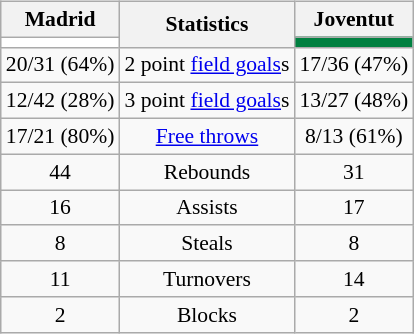<table style="width:100%;">
<tr>
<td valign=top align=right width=33%><br>













</td>
<td style="vertical-align:top; align:center; width:33%;"><br><table style="width:100%;">
<tr>
<td style="width=50%;"></td>
<td></td>
<td style="width=50%;"></td>
</tr>
</table>
<br><table class="wikitable" style="font-size:90%; text-align:center; margin:auto;" align=center>
<tr>
<th>Madrid</th>
<th rowspan=2>Statistics</th>
<th>Joventut</th>
</tr>
<tr>
<td style="background:#FFFFFF;"></td>
<td style="background:#008040;"></td>
</tr>
<tr>
<td>20/31 (64%)</td>
<td>2 point <a href='#'>field goals</a>s</td>
<td>17/36 (47%)</td>
</tr>
<tr>
<td>12/42 (28%)</td>
<td>3 point <a href='#'>field goals</a>s</td>
<td>13/27 (48%)</td>
</tr>
<tr>
<td>17/21 (80%)</td>
<td><a href='#'>Free throws</a></td>
<td>8/13 (61%)</td>
</tr>
<tr>
<td>44</td>
<td>Rebounds</td>
<td>31</td>
</tr>
<tr>
<td>16</td>
<td>Assists</td>
<td>17</td>
</tr>
<tr>
<td>8</td>
<td>Steals</td>
<td>8</td>
</tr>
<tr>
<td>11</td>
<td>Turnovers</td>
<td>14</td>
</tr>
<tr>
<td>2</td>
<td>Blocks</td>
<td>2</td>
</tr>
</table>
</td>
<td style="vertical-align:top; align:left; width:33%;"><br>












</td>
</tr>
</table>
